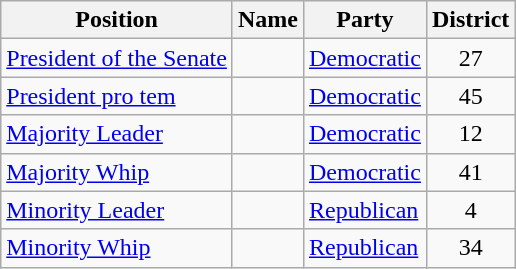<table class="wikitable sortable">
<tr>
<th>Position</th>
<th>Name</th>
<th>Party</th>
<th>District</th>
</tr>
<tr>
<td><a href='#'>President of the Senate</a></td>
<td></td>
<td><a href='#'>Democratic</a></td>
<td style="text-align:center;">27</td>
</tr>
<tr>
<td><a href='#'>President pro tem</a></td>
<td></td>
<td><a href='#'>Democratic</a></td>
<td style="text-align:center;">45</td>
</tr>
<tr>
<td><a href='#'>Majority Leader</a></td>
<td></td>
<td><a href='#'>Democratic</a></td>
<td style="text-align:center;">12</td>
</tr>
<tr>
<td><a href='#'>Majority Whip</a></td>
<td></td>
<td><a href='#'>Democratic</a></td>
<td style="text-align:center;">41</td>
</tr>
<tr>
<td><a href='#'>Minority Leader</a></td>
<td></td>
<td><a href='#'>Republican</a></td>
<td style="text-align:center;">4</td>
</tr>
<tr>
<td><a href='#'>Minority Whip</a></td>
<td></td>
<td><a href='#'>Republican</a></td>
<td style="text-align:center;">34</td>
</tr>
</table>
